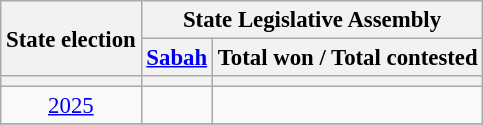<table class="wikitable sortable" style="text-align:center; font-size:95%">
<tr>
<th rowspan="2">State election</th>
<th colspan="2">State Legislative Assembly</th>
</tr>
<tr>
<th><a href='#'>Sabah</a></th>
<th>Total won / Total contested</th>
</tr>
<tr>
<th></th>
<th></th>
<th></th>
</tr>
<tr>
<td><a href='#'>2025</a></td>
<td></td>
<td></td>
</tr>
<tr>
</tr>
</table>
